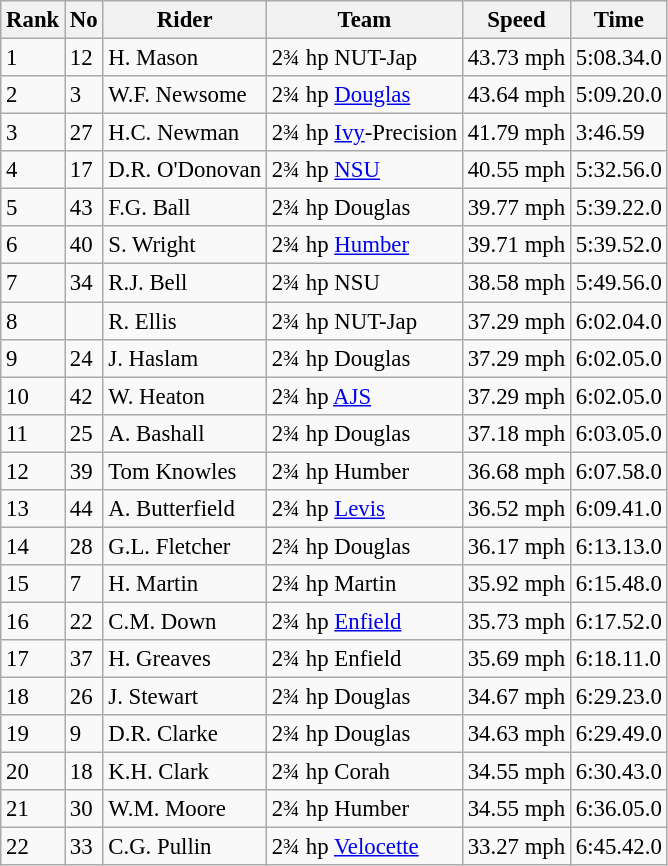<table class="wikitable" style="font-size: 95%;">
<tr style="background:#efefef;">
<th>Rank</th>
<th>No</th>
<th>Rider</th>
<th>Team</th>
<th>Speed</th>
<th>Time</th>
</tr>
<tr>
<td>1</td>
<td>12</td>
<td> H. Mason</td>
<td>2¾ hp NUT-Jap</td>
<td>43.73 mph</td>
<td>5:08.34.0</td>
</tr>
<tr>
<td>2</td>
<td>3</td>
<td> W.F. Newsome</td>
<td>2¾ hp <a href='#'>Douglas</a></td>
<td>43.64 mph</td>
<td>5:09.20.0</td>
</tr>
<tr>
<td>3</td>
<td>27</td>
<td> H.C. Newman</td>
<td>2¾ hp <a href='#'>Ivy</a>-Precision</td>
<td>41.79 mph</td>
<td>3:46.59</td>
</tr>
<tr>
<td>4</td>
<td>17</td>
<td> D.R. O'Donovan</td>
<td>2¾ hp  <a href='#'>NSU</a></td>
<td>40.55 mph</td>
<td>5:32.56.0</td>
</tr>
<tr>
<td>5</td>
<td>43</td>
<td> F.G. Ball</td>
<td>2¾ hp Douglas</td>
<td>39.77 mph</td>
<td>5:39.22.0</td>
</tr>
<tr>
<td>6</td>
<td>40</td>
<td> S. Wright</td>
<td>2¾ hp <a href='#'>Humber</a></td>
<td>39.71 mph</td>
<td>5:39.52.0</td>
</tr>
<tr>
<td>7</td>
<td>34</td>
<td> R.J. Bell</td>
<td>2¾ hp NSU</td>
<td>38.58 mph</td>
<td>5:49.56.0</td>
</tr>
<tr>
<td>8</td>
<td></td>
<td> R. Ellis</td>
<td>2¾ hp NUT-Jap</td>
<td>37.29 mph</td>
<td>6:02.04.0</td>
</tr>
<tr>
<td>9</td>
<td>24</td>
<td> J. Haslam</td>
<td>2¾ hp Douglas</td>
<td>37.29 mph</td>
<td>6:02.05.0</td>
</tr>
<tr>
<td>10</td>
<td>42</td>
<td> W. Heaton</td>
<td>2¾ hp <a href='#'>AJS</a></td>
<td>37.29 mph</td>
<td>6:02.05.0</td>
</tr>
<tr>
<td>11</td>
<td>25</td>
<td> A. Bashall</td>
<td>2¾ hp Douglas</td>
<td>37.18 mph</td>
<td>6:03.05.0</td>
</tr>
<tr>
<td>12</td>
<td>39</td>
<td> Tom Knowles</td>
<td>2¾ hp Humber</td>
<td>36.68 mph</td>
<td>6:07.58.0</td>
</tr>
<tr>
<td>13</td>
<td>44</td>
<td> A. Butterfield</td>
<td>2¾ hp <a href='#'>Levis</a></td>
<td>36.52 mph</td>
<td>6:09.41.0</td>
</tr>
<tr>
<td>14</td>
<td>28</td>
<td> G.L. Fletcher</td>
<td>2¾ hp Douglas</td>
<td>36.17 mph</td>
<td>6:13.13.0</td>
</tr>
<tr>
<td>15</td>
<td>7</td>
<td> H. Martin</td>
<td>2¾ hp Martin</td>
<td>35.92 mph</td>
<td>6:15.48.0</td>
</tr>
<tr>
<td>16</td>
<td>22</td>
<td> C.M. Down</td>
<td>2¾ hp <a href='#'>Enfield</a></td>
<td>35.73 mph</td>
<td>6:17.52.0</td>
</tr>
<tr>
<td>17</td>
<td>37</td>
<td> H. Greaves</td>
<td>2¾ hp Enfield</td>
<td>35.69 mph</td>
<td>6:18.11.0</td>
</tr>
<tr>
<td>18</td>
<td>26</td>
<td> J. Stewart</td>
<td>2¾ hp Douglas</td>
<td>34.67 mph</td>
<td>6:29.23.0</td>
</tr>
<tr>
<td>19</td>
<td>9</td>
<td> D.R. Clarke</td>
<td>2¾ hp Douglas</td>
<td>34.63 mph</td>
<td>6:29.49.0</td>
</tr>
<tr>
<td>20</td>
<td>18</td>
<td> K.H. Clark</td>
<td>2¾ hp Corah</td>
<td>34.55 mph</td>
<td>6:30.43.0</td>
</tr>
<tr>
<td>21</td>
<td>30</td>
<td> W.M. Moore</td>
<td>2¾ hp Humber</td>
<td>34.55 mph</td>
<td>6:36.05.0</td>
</tr>
<tr>
<td>22</td>
<td>33</td>
<td> C.G. Pullin</td>
<td>2¾ hp <a href='#'>Velocette</a></td>
<td>33.27 mph</td>
<td>6:45.42.0</td>
</tr>
</table>
